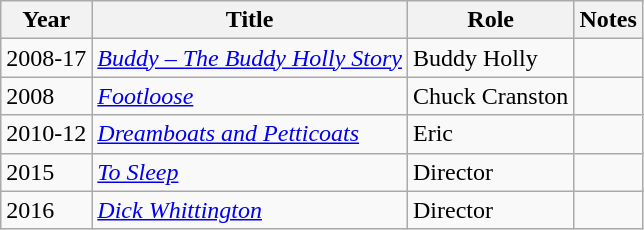<table class="wikitable sortable">
<tr>
<th>Year</th>
<th>Title</th>
<th>Role</th>
<th>Notes</th>
</tr>
<tr>
<td>2008-17</td>
<td><em><a href='#'>Buddy – The Buddy Holly Story</a></em></td>
<td>Buddy Holly</td>
<td></td>
</tr>
<tr>
<td>2008</td>
<td><em><a href='#'>Footloose</a></em></td>
<td>Chuck Cranston</td>
<td></td>
</tr>
<tr>
<td>2010-12</td>
<td><em><a href='#'>Dreamboats and Petticoats</a></em></td>
<td>Eric</td>
<td></td>
</tr>
<tr>
<td>2015</td>
<td><em><a href='#'>To Sleep</a></em></td>
<td>Director</td>
<td></td>
</tr>
<tr>
<td>2016</td>
<td><em><a href='#'>Dick Whittington</a></em></td>
<td>Director</td>
<td></td>
</tr>
</table>
